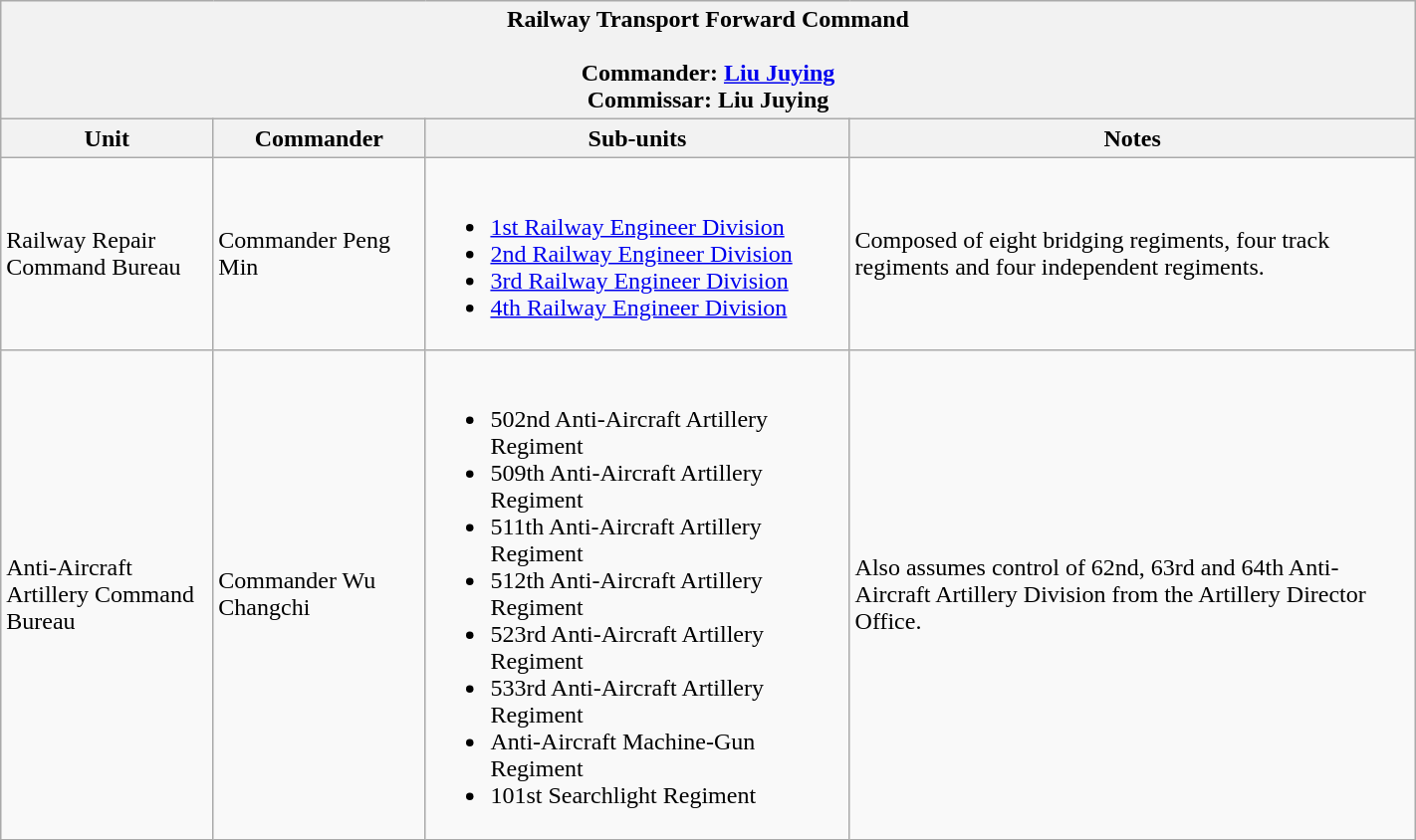<table class="wikitable" style="width: 75%">
<tr>
<th colspan="4" align= center> Railway Transport Forward Command<br><br>Commander: <a href='#'>Liu Juying</a><br>
Commissar: Liu Juying<br></th>
</tr>
<tr>
<th width=15%; align= center>Unit</th>
<th width=15%; align= center>Commander</th>
<th width=30%; align= center>Sub-units</th>
<th width=40%; align= center>Notes</th>
</tr>
<tr>
<td>Railway Repair Command Bureau</td>
<td>Commander Peng Min</td>
<td><br><ul><li><a href='#'>1st Railway Engineer Division</a></li><li><a href='#'>2nd Railway Engineer Division</a></li><li><a href='#'>3rd Railway Engineer Division</a></li><li><a href='#'>4th Railway Engineer Division</a></li></ul></td>
<td>Composed of eight bridging regiments, four track regiments and four independent regiments.</td>
</tr>
<tr>
<td>Anti-Aircraft Artillery Command Bureau</td>
<td>Commander Wu Changchi</td>
<td><br><ul><li>502nd Anti-Aircraft Artillery Regiment</li><li>509th Anti-Aircraft Artillery Regiment</li><li>511th Anti-Aircraft Artillery Regiment</li><li>512th Anti-Aircraft Artillery Regiment</li><li>523rd Anti-Aircraft Artillery Regiment</li><li>533rd Anti-Aircraft Artillery Regiment</li><li>Anti-Aircraft Machine-Gun Regiment</li><li>101st Searchlight Regiment</li></ul></td>
<td>Also assumes control of 62nd, 63rd and 64th Anti-Aircraft Artillery Division from the Artillery Director Office.</td>
</tr>
</table>
